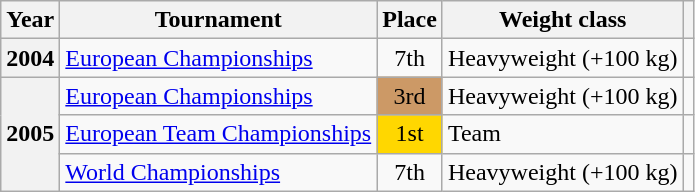<table class=wikitable>
<tr>
<th>Year</th>
<th>Tournament</th>
<th>Place</th>
<th>Weight class</th>
<th></th>
</tr>
<tr>
<th>2004</th>
<td><a href='#'>European Championships</a></td>
<td align=center>7th</td>
<td>Heavyweight (+100 kg)</td>
<td></td>
</tr>
<tr>
<th rowspan=3>2005</th>
<td><a href='#'>European Championships</a></td>
<td bgcolor=cc9966 align=center>3rd</td>
<td>Heavyweight (+100 kg)</td>
<td></td>
</tr>
<tr>
<td><a href='#'>European Team Championships</a></td>
<td bgcolor=gold align=center>1st</td>
<td>Team</td>
<td></td>
</tr>
<tr>
<td><a href='#'>World Championships</a></td>
<td align=center>7th</td>
<td>Heavyweight (+100 kg)</td>
<td></td>
</tr>
</table>
